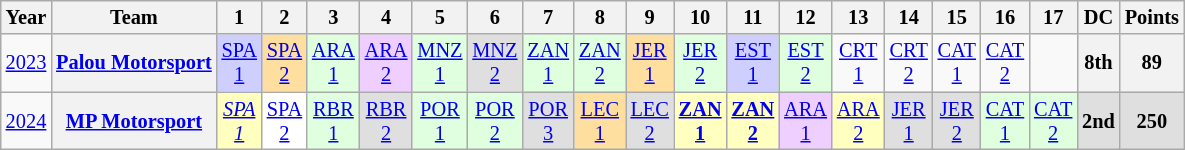<table class="wikitable" style="text-align:center; font-size:85%">
<tr>
<th>Year</th>
<th>Team</th>
<th>1</th>
<th>2</th>
<th>3</th>
<th>4</th>
<th>5</th>
<th>6</th>
<th>7</th>
<th>8</th>
<th>9</th>
<th>10</th>
<th>11</th>
<th>12</th>
<th>13</th>
<th>14</th>
<th>15</th>
<th>16</th>
<th>17</th>
<th>DC</th>
<th>Points</th>
</tr>
<tr>
<td><a href='#'>2023</a></td>
<th nowrap><a href='#'>Palou Motorsport</a></th>
<td style="background:#CFCFFF"><a href='#'>SPA<br>1</a><br></td>
<td style="background:#FFDF9F"><a href='#'>SPA<br>2</a><br></td>
<td style="background:#DFFFDF"><a href='#'>ARA<br>1</a><br></td>
<td style="background:#EFCFFF"><a href='#'>ARA<br>2</a><br></td>
<td style="background:#DFFFDF"><a href='#'>MNZ<br>1</a><br></td>
<td style="background:#DFDFDF"><a href='#'>MNZ<br>2</a><br></td>
<td style="background:#DFFFDF"><a href='#'>ZAN<br>1</a><br></td>
<td style="background:#DFFFDF"><a href='#'>ZAN<br>2</a><br></td>
<td style="background:#FFDF9F"><a href='#'>JER<br>1</a><br></td>
<td style="background:#DFFFDF"><a href='#'>JER<br>2</a><br></td>
<td style="background:#CFCFFF"><a href='#'>EST<br>1</a><br></td>
<td style="background:#DFFFDF"><a href='#'>EST<br>2</a><br></td>
<td style="background:#"><a href='#'>CRT<br>1</a><br></td>
<td style="background:#"><a href='#'>CRT<br>2</a><br></td>
<td style="background:#"><a href='#'>CAT<br>1</a><br></td>
<td style="background:#"><a href='#'>CAT<br>2</a><br></td>
<td></td>
<th>8th</th>
<th>89</th>
</tr>
<tr>
<td><a href='#'>2024</a></td>
<th nowrap><a href='#'>MP Motorsport</a></th>
<td style="background:#FFFFBF"><em><a href='#'>SPA<br>1</a></em><br></td>
<td style="background:#FFFFFF"><a href='#'>SPA<br>2</a><br></td>
<td style="background:#DFFFDF"><a href='#'>RBR<br>1</a><br></td>
<td style="background:#DFDFDF"><a href='#'>RBR<br>2</a><br></td>
<td style="background:#DFFFDF"><a href='#'>POR<br>1</a><br></td>
<td style="background:#DFFFDF"><a href='#'>POR<br>2</a><br></td>
<td style="background:#DFDFDF;"><a href='#'>POR<br>3</a><br></td>
<td style="background:#FFDF9F"><a href='#'>LEC<br>1</a><br></td>
<td style="background:#DFDFDF"><a href='#'>LEC<br>2</a><br></td>
<td style="background:#FFFFBF"><strong><a href='#'>ZAN<br>1</a></strong><br></td>
<td style="background:#FFFFBF"><strong><a href='#'>ZAN<br>2</a></strong><br></td>
<td style="background:#EFCFFF"><a href='#'>ARA<br>1</a><br></td>
<td style="background:#FFFFBF"><a href='#'>ARA<br>2</a><br></td>
<td style="background:#DFDFDF"><a href='#'>JER<br>1</a><br></td>
<td style="background:#DFDFDF"><a href='#'>JER<br>2</a><br></td>
<td style="background:#DFFFDF"><a href='#'>CAT<br>1</a><br></td>
<td style="background:#DFFFDF"><a href='#'>CAT<br>2</a><br></td>
<th style="background:#DFDFDF">2nd</th>
<th style="background:#DFDFDF">250</th>
</tr>
</table>
